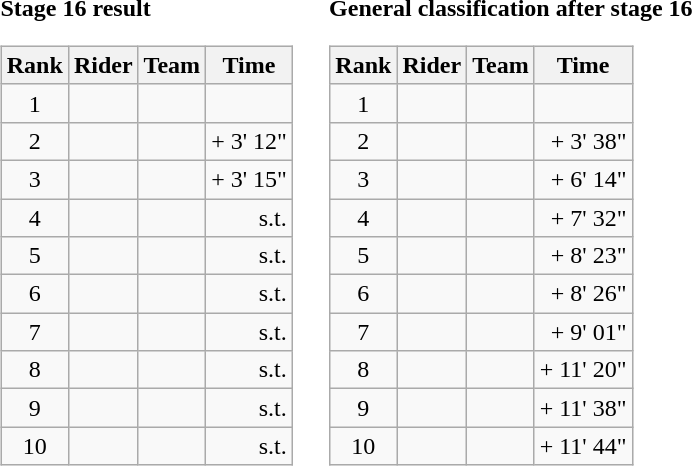<table>
<tr>
<td><strong>Stage 16 result</strong><br><table class="wikitable">
<tr>
<th scope="col">Rank</th>
<th scope="col">Rider</th>
<th scope="col">Team</th>
<th scope="col">Time</th>
</tr>
<tr>
<td style="text-align:center;">1</td>
<td></td>
<td></td>
<td style="text-align:right;"></td>
</tr>
<tr>
<td style="text-align:center;">2</td>
<td></td>
<td></td>
<td style="text-align:right;">+ 3' 12"</td>
</tr>
<tr>
<td style="text-align:center;">3</td>
<td></td>
<td></td>
<td style="text-align:right;">+ 3' 15"</td>
</tr>
<tr>
<td style="text-align:center;">4</td>
<td></td>
<td></td>
<td style="text-align:right;">s.t.</td>
</tr>
<tr>
<td style="text-align:center;">5</td>
<td></td>
<td></td>
<td style="text-align:right;">s.t.</td>
</tr>
<tr>
<td style="text-align:center;">6</td>
<td></td>
<td></td>
<td style="text-align:right;">s.t.</td>
</tr>
<tr>
<td style="text-align:center;">7</td>
<td></td>
<td></td>
<td style="text-align:right;">s.t.</td>
</tr>
<tr>
<td style="text-align:center;">8</td>
<td></td>
<td></td>
<td style="text-align:right;">s.t.</td>
</tr>
<tr>
<td style="text-align:center;">9</td>
<td></td>
<td></td>
<td style="text-align:right;">s.t.</td>
</tr>
<tr>
<td style="text-align:center;">10</td>
<td></td>
<td></td>
<td style="text-align:right;">s.t.</td>
</tr>
</table>
</td>
<td></td>
<td><strong>General classification after stage 16</strong><br><table class="wikitable">
<tr>
<th scope="col">Rank</th>
<th scope="col">Rider</th>
<th scope="col">Team</th>
<th scope="col">Time</th>
</tr>
<tr>
<td style="text-align:center;">1</td>
<td> </td>
<td></td>
<td style="text-align:right;"></td>
</tr>
<tr>
<td style="text-align:center;">2</td>
<td></td>
<td></td>
<td style="text-align:right;">+ 3' 38"</td>
</tr>
<tr>
<td style="text-align:center;">3</td>
<td></td>
<td></td>
<td style="text-align:right;">+ 6' 14"</td>
</tr>
<tr>
<td style="text-align:center;">4</td>
<td></td>
<td></td>
<td style="text-align:right;">+ 7' 32"</td>
</tr>
<tr>
<td style="text-align:center;">5</td>
<td></td>
<td></td>
<td style="text-align:right;">+ 8' 23"</td>
</tr>
<tr>
<td style="text-align:center;">6</td>
<td></td>
<td></td>
<td style="text-align:right;">+ 8' 26"</td>
</tr>
<tr>
<td style="text-align:center;">7</td>
<td></td>
<td></td>
<td style="text-align:right;">+ 9' 01"</td>
</tr>
<tr>
<td style="text-align:center;">8</td>
<td></td>
<td></td>
<td style="text-align:right;">+ 11' 20"</td>
</tr>
<tr>
<td style="text-align:center;">9</td>
<td></td>
<td></td>
<td style="text-align:right;">+ 11' 38"</td>
</tr>
<tr>
<td style="text-align:center;">10</td>
<td></td>
<td></td>
<td style="text-align:right;">+ 11' 44"</td>
</tr>
</table>
</td>
</tr>
</table>
